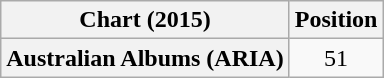<table class="wikitable plainrowheaders" style="text-align:center">
<tr>
<th scope="col">Chart (2015)</th>
<th scope="col">Position</th>
</tr>
<tr>
<th scope="row">Australian Albums (ARIA)</th>
<td>51</td>
</tr>
</table>
